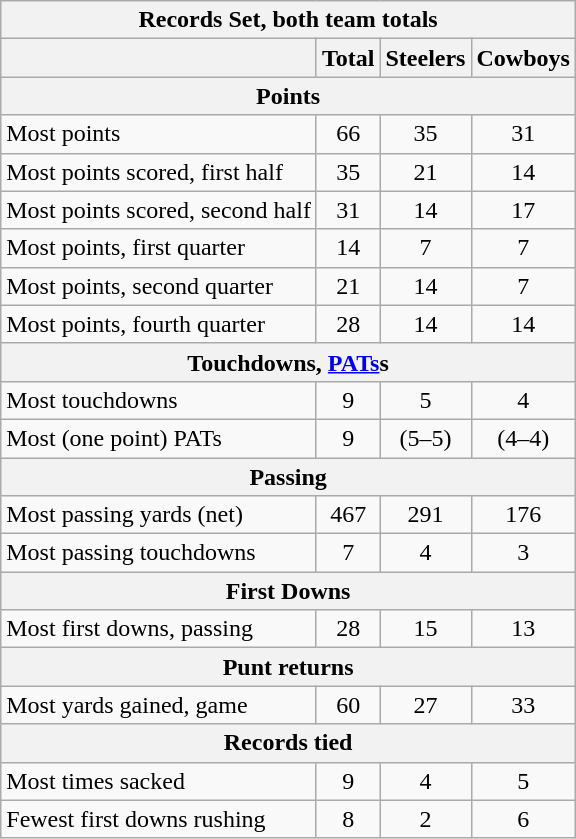<table class="wikitable">
<tr>
<th colspan=4>Records Set, both team totals</th>
</tr>
<tr>
<th></th>
<th>Total</th>
<th>Steelers</th>
<th>Cowboys</th>
</tr>
<tr>
<th colspan=4>Points</th>
</tr>
<tr align=center>
<td align=left>Most points</td>
<td>66</td>
<td>35</td>
<td>31</td>
</tr>
<tr align=center>
<td align=left>Most points scored, first half</td>
<td>35</td>
<td>21</td>
<td>14</td>
</tr>
<tr align=center>
<td align=left>Most points scored, second half</td>
<td>31</td>
<td>14</td>
<td>17</td>
</tr>
<tr align=center>
<td align=left>Most points, first quarter</td>
<td>14</td>
<td>7</td>
<td>7</td>
</tr>
<tr align=center>
<td align=left>Most points, second quarter</td>
<td>21</td>
<td>14</td>
<td>7</td>
</tr>
<tr align=center>
<td align=left>Most points, fourth quarter</td>
<td>28</td>
<td>14</td>
<td>14</td>
</tr>
<tr>
<th colspan=4>Touchdowns, <a href='#'>PATs</a>s</th>
</tr>
<tr align=center>
<td align=left>Most touchdowns</td>
<td>9</td>
<td>5</td>
<td>4</td>
</tr>
<tr align=center>
<td align=left>Most (one point) PATs</td>
<td>9</td>
<td>(5–5)</td>
<td>(4–4)</td>
</tr>
<tr>
<th colspan=4>Passing</th>
</tr>
<tr align=center>
<td align=left>Most passing yards (net)</td>
<td>467</td>
<td>291</td>
<td>176</td>
</tr>
<tr align=center>
<td align=left>Most passing touchdowns</td>
<td>7</td>
<td>4</td>
<td>3</td>
</tr>
<tr>
<th colspan=4>First Downs</th>
</tr>
<tr align=center>
<td align=left>Most first downs, passing</td>
<td>28</td>
<td>15</td>
<td>13</td>
</tr>
<tr>
<th colspan=4>Punt returns</th>
</tr>
<tr align=center>
<td align=left>Most yards gained, game</td>
<td>60</td>
<td>27</td>
<td>33</td>
</tr>
<tr>
<th colspan=4>Records tied</th>
</tr>
<tr align=center>
<td align=left>Most times sacked</td>
<td>9</td>
<td>4</td>
<td>5</td>
</tr>
<tr align=center>
<td align=left>Fewest first downs rushing</td>
<td>8</td>
<td>2</td>
<td>6</td>
</tr>
</table>
